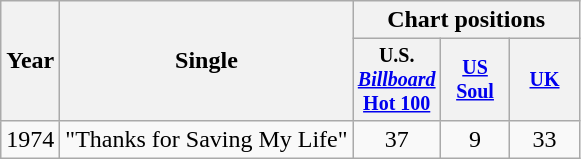<table class="wikitable" style="text-align:center;">
<tr>
<th rowspan="2">Year</th>
<th rowspan="2">Single</th>
<th colspan="4">Chart positions</th>
</tr>
<tr style="font-size:smaller;">
<th width="40">U.S. <a href='#'><em>Billboard</em> Hot 100</a></th>
<th width="40"><a href='#'>US<br>Soul</a></th>
<th width="40"><a href='#'>UK</a></th>
</tr>
<tr>
<td>1974</td>
<td align="left">"Thanks for Saving My Life"</td>
<td>37</td>
<td>9</td>
<td>33</td>
</tr>
</table>
